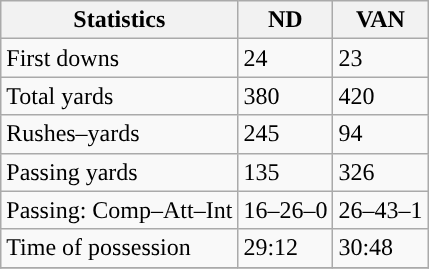<table class="wikitable" style="float: left;">
<tr>
<th>Statistics</th>
<th>ND</th>
<th>VAN</th>
</tr>
<tr>
<td>First downs</td>
<td>24</td>
<td>23</td>
</tr>
<tr>
<td>Total yards</td>
<td>380</td>
<td>420</td>
</tr>
<tr>
<td>Rushes–yards</td>
<td>245</td>
<td>94</td>
</tr>
<tr>
<td>Passing yards</td>
<td>135</td>
<td>326</td>
</tr>
<tr>
<td>Passing: Comp–Att–Int</td>
<td>16–26–0</td>
<td>26–43–1</td>
</tr>
<tr>
<td>Time of possession</td>
<td>29:12</td>
<td>30:48</td>
</tr>
<tr>
</tr>
</table>
